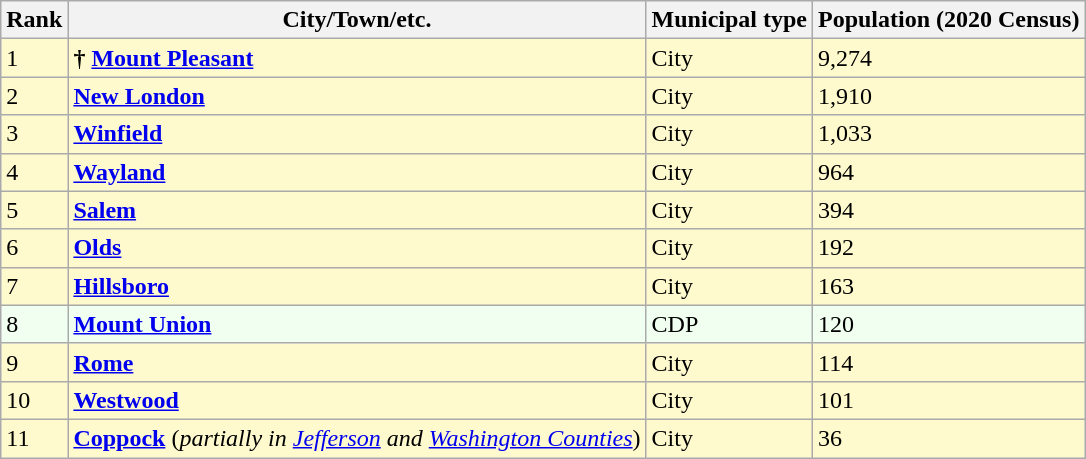<table class="wikitable sortable">
<tr>
<th>Rank</th>
<th>City/Town/etc.</th>
<th>Municipal type</th>
<th>Population (2020 Census)</th>
</tr>
<tr style="background-color:#FFFACD;">
<td>1</td>
<td><strong>†</strong> <strong><a href='#'>Mount Pleasant</a></strong></td>
<td>City</td>
<td>9,274</td>
</tr>
<tr style="background-color:#FFFACD;">
<td>2</td>
<td><strong><a href='#'>New London</a></strong></td>
<td>City</td>
<td>1,910</td>
</tr>
<tr style="background-color:#FFFACD;">
<td>3</td>
<td><strong><a href='#'>Winfield</a></strong></td>
<td>City</td>
<td>1,033</td>
</tr>
<tr style="background-color:#FFFACD;">
<td>4</td>
<td><strong><a href='#'>Wayland</a></strong></td>
<td>City</td>
<td>964</td>
</tr>
<tr style="background-color:#FFFACD;">
<td>5</td>
<td><strong><a href='#'>Salem</a></strong></td>
<td>City</td>
<td>394</td>
</tr>
<tr style="background-color:#FFFACD;">
<td>6</td>
<td><strong><a href='#'>Olds</a></strong></td>
<td>City</td>
<td>192</td>
</tr>
<tr style="background-color:#FFFACD;">
<td>7</td>
<td><strong><a href='#'>Hillsboro</a></strong></td>
<td>City</td>
<td>163</td>
</tr>
<tr style="background-color:#F0FFF0;">
<td>8</td>
<td><strong><a href='#'>Mount Union</a></strong></td>
<td>CDP</td>
<td>120</td>
</tr>
<tr style="background-color:#FFFACD;">
<td>9</td>
<td><strong><a href='#'>Rome</a></strong></td>
<td>City</td>
<td>114</td>
</tr>
<tr style="background-color:#FFFACD;">
<td>10</td>
<td><strong><a href='#'>Westwood</a></strong></td>
<td>City</td>
<td>101</td>
</tr>
<tr style="background-color:#FFFACD;">
<td>11</td>
<td><strong><a href='#'>Coppock</a></strong>  (<em>partially in <a href='#'>Jefferson</a> and <a href='#'>Washington Counties</a></em>)</td>
<td>City</td>
<td>36</td>
</tr>
</table>
